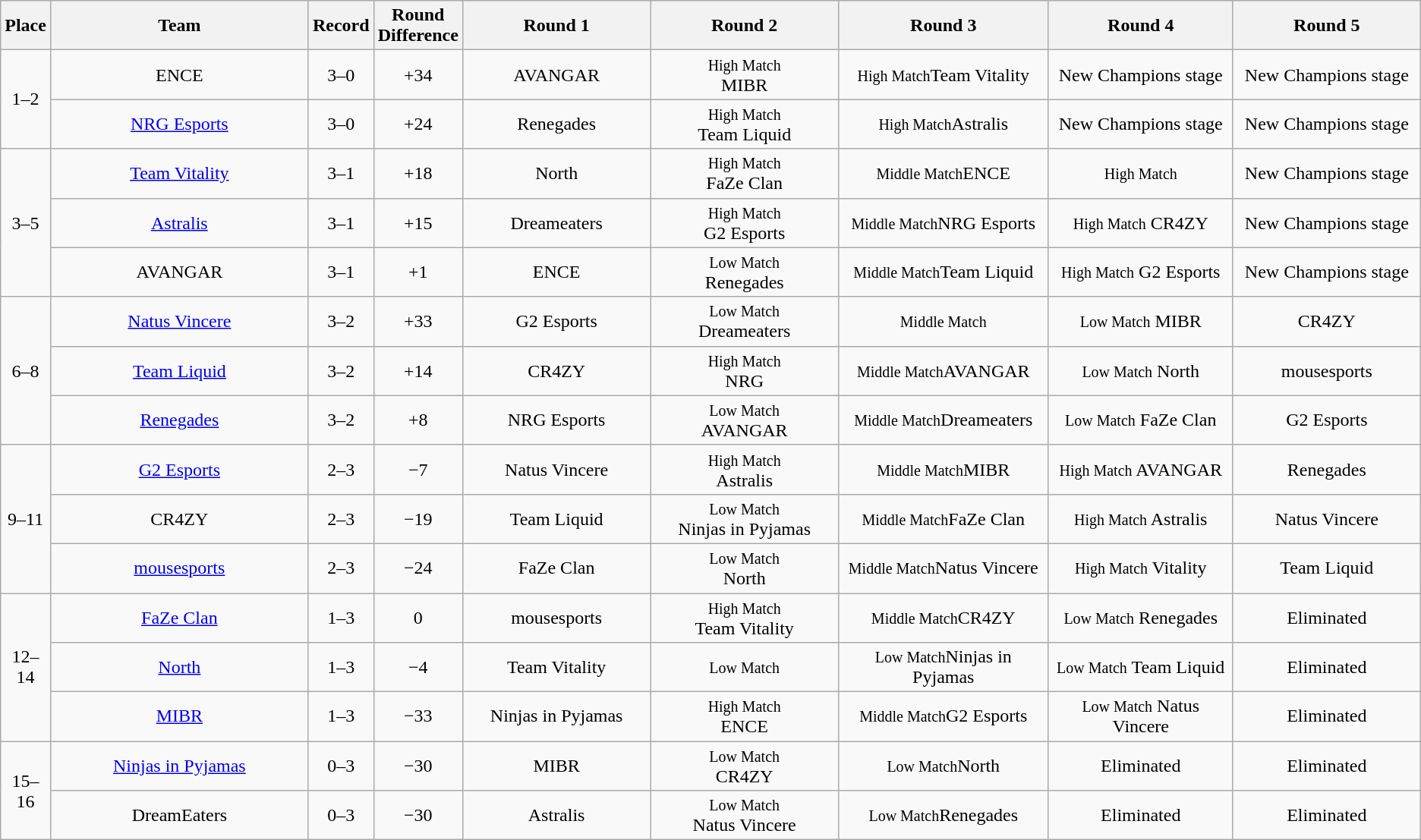<table class="wikitable" style="text-align: center;">
<tr>
<th width="20px">Place</th>
<th width="400px">Team</th>
<th width="50px">Record</th>
<th width="30px">Round Difference</th>
<th width="260px">Round 1</th>
<th width="260px">Round 2</th>
<th width="260px">Round 3</th>
<th width="260px">Round 4</th>
<th width="260px">Round 5</th>
</tr>
<tr>
<td rowspan="2">1–2</td>
<td>ENCE</td>
<td>3–0</td>
<td>+34</td>
<td>AVANGAR </td>
<td><small>High Match </small><br> MIBR </td>
<td><small>High Match</small>Team Vitality </td>
<td>New Champions stage</td>
<td>New Champions stage</td>
</tr>
<tr>
<td><a href='#'>NRG Esports</a></td>
<td>3–0</td>
<td>+24</td>
<td>Renegades </td>
<td><small>High Match</small><br> Team Liquid </td>
<td><small>High Match</small>Astralis </td>
<td>New Champions stage</td>
<td>New Champions stage</td>
</tr>
<tr>
<td rowspan="3">3–5</td>
<td><a href='#'>Team Vitality</a></td>
<td>3–1</td>
<td>+18</td>
<td>North </td>
<td><small>High Match</small><br> FaZe Clan </td>
<td><small>Middle Match</small>ENCE </td>
<td><small>High Match</small>  </td>
<td>New Champions stage</td>
</tr>
<tr>
<td><a href='#'>Astralis</a></td>
<td>3–1</td>
<td>+15</td>
<td>Dreameaters </td>
<td><small>High Match </small><br>G2 Esports </td>
<td><small>Middle Match</small>NRG Esports </td>
<td><small>High Match</small> CR4ZY </td>
<td>New Champions stage</td>
</tr>
<tr>
<td>AVANGAR</td>
<td>3–1</td>
<td>+1</td>
<td>ENCE </td>
<td><small>Low Match</small><br> Renegades </td>
<td><small>Middle Match</small>Team Liquid </td>
<td><small>High Match</small> G2 Esports </td>
<td>New Champions stage</td>
</tr>
<tr>
<td rowspan="3">6–8</td>
<td><a href='#'>Natus Vincere</a></td>
<td>3–2</td>
<td>+33</td>
<td>G2 Esports </td>
<td><small>Low Match</small><br> Dreameaters </td>
<td><small>Middle Match</small> </td>
<td><small>Low Match</small> MIBR </td>
<td>CR4ZY </td>
</tr>
<tr>
<td><a href='#'>Team Liquid</a></td>
<td>3–2</td>
<td>+14</td>
<td>CR4ZY </td>
<td><small>High Match</small><br> NRG </td>
<td><small>Middle Match</small>AVANGAR </td>
<td><small>Low Match</small> North </td>
<td>mousesports </td>
</tr>
<tr>
<td><a href='#'>Renegades</a></td>
<td>3–2</td>
<td>+8</td>
<td>NRG Esports </td>
<td><small>Low Match</small><br> AVANGAR </td>
<td><small>Middle Match</small>Dreameaters </td>
<td><small>Low Match</small> FaZe Clan </td>
<td>G2 Esports </td>
</tr>
<tr>
<td rowspan="3">9–11</td>
<td><a href='#'>G2 Esports</a></td>
<td>2–3</td>
<td>−7</td>
<td>Natus Vincere </td>
<td><small>High Match</small><br> Astralis </td>
<td><small>Middle Match</small>MIBR </td>
<td><small>High Match</small> AVANGAR </td>
<td>Renegades </td>
</tr>
<tr>
<td>CR4ZY</td>
<td>2–3</td>
<td>−19</td>
<td>Team Liquid </td>
<td><small>Low Match</small><br> Ninjas in Pyjamas </td>
<td><small>Middle Match</small>FaZe Clan </td>
<td><small>High Match</small> Astralis </td>
<td>Natus Vincere </td>
</tr>
<tr>
<td><a href='#'>mousesports</a></td>
<td>2–3</td>
<td>−24</td>
<td>FaZe Clan </td>
<td><small>Low Match</small><br> North </td>
<td><small>Middle Match</small>Natus Vincere </td>
<td><small>High Match</small> Vitality </td>
<td>Team Liquid </td>
</tr>
<tr>
<td rowspan="3">12–14</td>
<td><a href='#'>FaZe Clan</a></td>
<td>1–3</td>
<td>0</td>
<td>mousesports </td>
<td><small>High Match</small><br>Team Vitality </td>
<td><small>Middle Match</small>CR4ZY </td>
<td><small>Low Match</small> Renegades </td>
<td>Eliminated</td>
</tr>
<tr>
<td><a href='#'>North</a></td>
<td>1–3</td>
<td>−4</td>
<td>Team Vitality </td>
<td><small>Low Match</small><br>  </td>
<td><small>Low Match</small>Ninjas in Pyjamas </td>
<td><small>Low Match</small> Team Liquid </td>
<td>Eliminated</td>
</tr>
<tr>
<td><a href='#'>MIBR</a></td>
<td>1–3</td>
<td>−33</td>
<td>Ninjas in Pyjamas </td>
<td><small>High Match</small><br> ENCE </td>
<td><small>Middle Match</small>G2 Esports </td>
<td><small>Low Match</small> Natus Vincere </td>
<td>Eliminated</td>
</tr>
<tr>
<td rowspan="2">15–16</td>
<td><a href='#'>Ninjas in Pyjamas</a></td>
<td>0–3</td>
<td>−30</td>
<td>MIBR </td>
<td><small>Low Match </small><br>CR4ZY </td>
<td><small>Low Match</small>North </td>
<td>Eliminated</td>
<td>Eliminated</td>
</tr>
<tr>
<td>DreamEaters</td>
<td>0–3</td>
<td>−30</td>
<td>Astralis </td>
<td><small>Low Match</small><br> Natus Vincere </td>
<td><small>Low Match</small>Renegades </td>
<td>Eliminated</td>
<td>Eliminated</td>
</tr>
</table>
